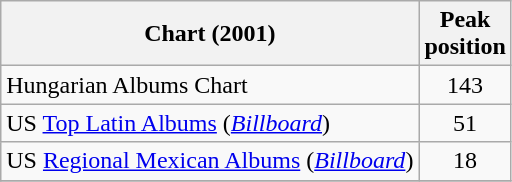<table class="wikitable">
<tr>
<th align="center">Chart (2001)</th>
<th align="center">Peak<br>position</th>
</tr>
<tr>
<td align="left">Hungarian Albums Chart</td>
<td align="center">143</td>
</tr>
<tr>
<td align="left">US <a href='#'>Top Latin Albums</a> (<em><a href='#'>Billboard</a></em>)</td>
<td align="center">51</td>
</tr>
<tr>
<td align="left">US <a href='#'>Regional Mexican Albums</a> (<em><a href='#'>Billboard</a></em>)</td>
<td align="center">18</td>
</tr>
<tr>
</tr>
</table>
